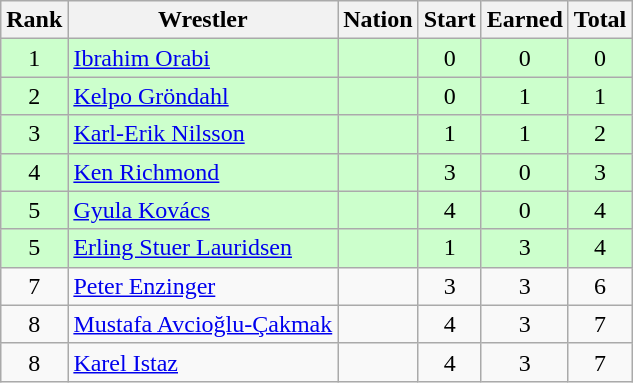<table class="wikitable sortable" style="text-align:center;">
<tr>
<th>Rank</th>
<th>Wrestler</th>
<th>Nation</th>
<th>Start</th>
<th>Earned</th>
<th>Total</th>
</tr>
<tr style="background:#cfc;">
<td>1</td>
<td align=left><a href='#'>Ibrahim Orabi</a></td>
<td align=left></td>
<td>0</td>
<td>0</td>
<td>0</td>
</tr>
<tr style="background:#cfc;">
<td>2</td>
<td align=left><a href='#'>Kelpo Gröndahl</a></td>
<td align=left></td>
<td>0</td>
<td>1</td>
<td>1</td>
</tr>
<tr style="background:#cfc;">
<td>3</td>
<td align=left><a href='#'>Karl-Erik Nilsson</a></td>
<td align=left></td>
<td>1</td>
<td>1</td>
<td>2</td>
</tr>
<tr style="background:#cfc;">
<td>4</td>
<td align=left><a href='#'>Ken Richmond</a></td>
<td align=left></td>
<td>3</td>
<td>0</td>
<td>3</td>
</tr>
<tr style="background:#cfc;">
<td>5</td>
<td align=left><a href='#'>Gyula Kovács</a></td>
<td align=left></td>
<td>4</td>
<td>0</td>
<td>4</td>
</tr>
<tr style="background:#cfc;">
<td>5</td>
<td align=left><a href='#'>Erling Stuer Lauridsen</a></td>
<td align=left></td>
<td>1</td>
<td>3</td>
<td>4</td>
</tr>
<tr>
<td>7</td>
<td align=left><a href='#'>Peter Enzinger</a></td>
<td align=left></td>
<td>3</td>
<td>3</td>
<td>6</td>
</tr>
<tr>
<td>8</td>
<td align=left><a href='#'>Mustafa Avcioğlu-Çakmak</a></td>
<td align=left></td>
<td>4</td>
<td>3</td>
<td>7</td>
</tr>
<tr>
<td>8</td>
<td align=left><a href='#'>Karel Istaz</a></td>
<td align=left></td>
<td>4</td>
<td>3</td>
<td>7</td>
</tr>
</table>
